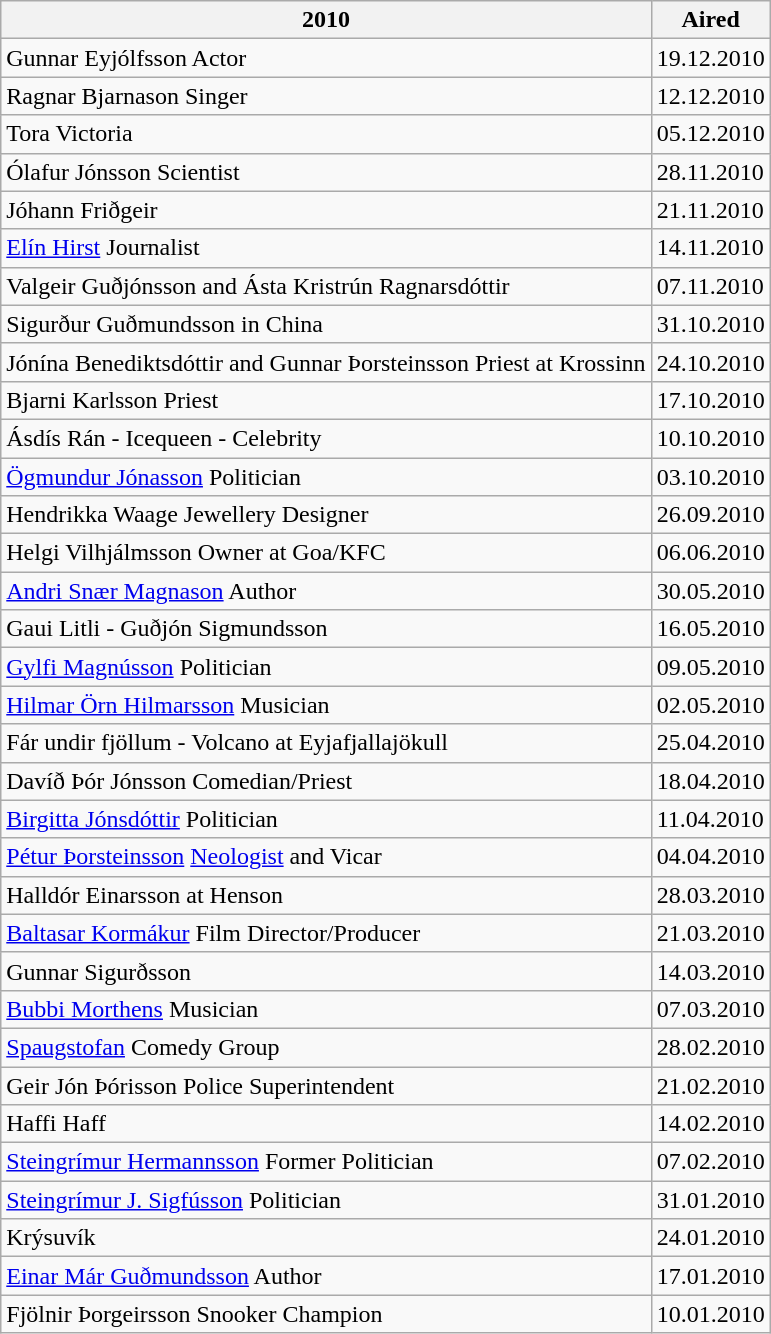<table class="wikitable">
<tr>
<th>2010</th>
<th>Aired</th>
</tr>
<tr>
<td>Gunnar Eyjólfsson Actor</td>
<td>19.12.2010</td>
</tr>
<tr>
<td>Ragnar Bjarnason Singer</td>
<td>12.12.2010</td>
</tr>
<tr>
<td>Tora Victoria</td>
<td>05.12.2010</td>
</tr>
<tr>
<td>Ólafur Jónsson Scientist</td>
<td>28.11.2010</td>
</tr>
<tr>
<td>Jóhann Friðgeir</td>
<td>21.11.2010</td>
</tr>
<tr>
<td><a href='#'>Elín Hirst</a> Journalist</td>
<td>14.11.2010</td>
</tr>
<tr>
<td>Valgeir Guðjónsson and Ásta Kristrún Ragnarsdóttir</td>
<td>07.11.2010</td>
</tr>
<tr>
<td>Sigurður Guðmundsson in China</td>
<td>31.10.2010</td>
</tr>
<tr>
<td>Jónína Benediktsdóttir and Gunnar Þorsteinsson Priest at Krossinn</td>
<td>24.10.2010</td>
</tr>
<tr>
<td>Bjarni Karlsson Priest</td>
<td>17.10.2010</td>
</tr>
<tr>
<td>Ásdís Rán - Icequeen - Celebrity</td>
<td>10.10.2010</td>
</tr>
<tr>
<td><a href='#'>Ögmundur Jónasson</a> Politician</td>
<td>03.10.2010</td>
</tr>
<tr>
<td>Hendrikka Waage Jewellery Designer</td>
<td>26.09.2010</td>
</tr>
<tr>
<td>Helgi Vilhjálmsson Owner at Goa/KFC</td>
<td>06.06.2010</td>
</tr>
<tr>
<td><a href='#'>Andri Snær Magnason</a> Author</td>
<td>30.05.2010</td>
</tr>
<tr>
<td>Gaui Litli - Guðjón Sigmundsson</td>
<td>16.05.2010</td>
</tr>
<tr>
<td><a href='#'>Gylfi Magnússon</a> Politician</td>
<td>09.05.2010</td>
</tr>
<tr>
<td><a href='#'>Hilmar Örn Hilmarsson</a> Musician</td>
<td>02.05.2010</td>
</tr>
<tr>
<td>Fár undir fjöllum - Volcano at Eyjafjallajökull</td>
<td>25.04.2010</td>
</tr>
<tr>
<td>Davíð Þór Jónsson Comedian/Priest</td>
<td>18.04.2010</td>
</tr>
<tr>
<td><a href='#'>Birgitta Jónsdóttir</a> Politician</td>
<td>11.04.2010</td>
</tr>
<tr>
<td><a href='#'>Pétur Þorsteinsson</a> <a href='#'>Neologist</a> and Vicar</td>
<td>04.04.2010</td>
</tr>
<tr>
<td>Halldór Einarsson at Henson</td>
<td>28.03.2010</td>
</tr>
<tr>
<td><a href='#'>Baltasar Kormákur</a> Film Director/Producer</td>
<td>21.03.2010</td>
</tr>
<tr>
<td>Gunnar Sigurðsson</td>
<td>14.03.2010</td>
</tr>
<tr>
<td><a href='#'>Bubbi Morthens</a> Musician</td>
<td>07.03.2010</td>
</tr>
<tr>
<td><a href='#'>Spaugstofan</a> Comedy Group</td>
<td>28.02.2010</td>
</tr>
<tr>
<td>Geir Jón Þórisson Police Superintendent</td>
<td>21.02.2010</td>
</tr>
<tr>
<td>Haffi Haff</td>
<td>14.02.2010</td>
</tr>
<tr>
<td><a href='#'>Steingrímur Hermannsson</a> Former Politician</td>
<td>07.02.2010</td>
</tr>
<tr>
<td><a href='#'>Steingrímur J. Sigfússon</a> Politician</td>
<td>31.01.2010</td>
</tr>
<tr>
<td>Krýsuvík</td>
<td>24.01.2010</td>
</tr>
<tr>
<td><a href='#'>Einar Már Guðmundsson</a> Author</td>
<td>17.01.2010</td>
</tr>
<tr>
<td>Fjölnir Þorgeirsson Snooker Champion</td>
<td>10.01.2010</td>
</tr>
</table>
